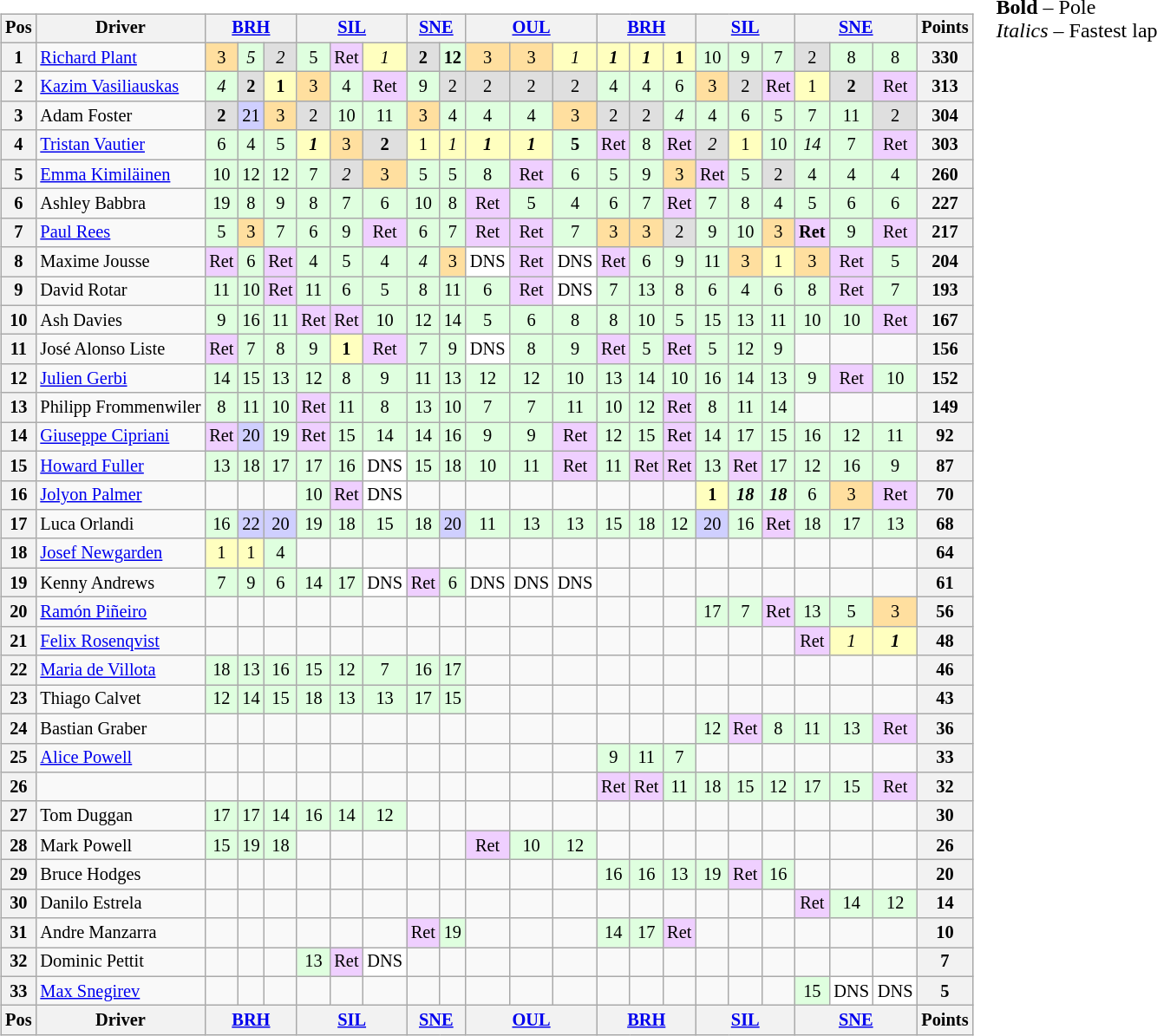<table>
<tr>
<td><br><table class="wikitable" style="font-size:85%; text-align:center">
<tr style="background:#f9f9f9" valign="top">
<th valign="middle">Pos</th>
<th valign="middle">Driver</th>
<th colspan=3><a href='#'>BRH</a></th>
<th colspan=3><a href='#'>SIL</a></th>
<th colspan=2><a href='#'>SNE</a></th>
<th colspan=3><a href='#'>OUL</a></th>
<th colspan=3><a href='#'>BRH</a></th>
<th colspan=3><a href='#'>SIL</a></th>
<th colspan=3><a href='#'>SNE</a></th>
<th valign="middle">Points</th>
</tr>
<tr>
<th>1</th>
<td align="left"> <a href='#'>Richard Plant</a></td>
<td style="background:#FFDF9F;">3</td>
<td style="background:#DFFFDF;"><em>5</em></td>
<td style="background:#DFDFDF;"><em>2</em></td>
<td style="background:#DFFFDF;">5</td>
<td style="background:#EFCFFF;">Ret</td>
<td style="background:#FFFFBF;"><em>1</em></td>
<td style="background:#DFDFDF;"><strong>2</strong></td>
<td style="background:#DFFFDF;"><strong>12</strong></td>
<td style="background:#FFDF9F;">3</td>
<td style="background:#FFDF9F;">3</td>
<td style="background:#FFFFBF;"><em>1</em></td>
<td style="background:#FFFFBF;"><strong><em>1</em></strong></td>
<td style="background:#FFFFBF;"><strong><em>1</em></strong></td>
<td style="background:#FFFFBF;"><strong>1</strong></td>
<td style="background:#DFFFDF;">10</td>
<td style="background:#DFFFDF;">9</td>
<td style="background:#DFFFDF;">7</td>
<td style="background:#DFDFDF;">2</td>
<td style="background:#DFFFDF;">8</td>
<td style="background:#DFFFDF;">8</td>
<th>330</th>
</tr>
<tr>
<th>2</th>
<td align="left"> <a href='#'>Kazim Vasiliauskas</a></td>
<td style="background:#DFFFDF;"><em>4</em></td>
<td style="background:#DFDFDF;"><strong>2</strong></td>
<td style="background:#FFFFBF;"><strong>1</strong></td>
<td style="background:#FFDF9F;">3</td>
<td style="background:#DFFFDF;">4</td>
<td style="background:#EFCFFF;">Ret</td>
<td style="background:#DFFFDF;">9</td>
<td style="background:#DFDFDF;">2</td>
<td style="background:#DFDFDF;">2</td>
<td style="background:#DFDFDF;">2</td>
<td style="background:#DFDFDF;">2</td>
<td style="background:#DFFFDF;">4</td>
<td style="background:#DFFFDF;">4</td>
<td style="background:#DFFFDF;">6</td>
<td style="background:#FFDF9F;">3</td>
<td style="background:#DFDFDF;">2</td>
<td style="background:#EFCFFF;">Ret</td>
<td style="background:#FFFFBF;">1</td>
<td style="background:#DFDFDF;"><strong>2</strong></td>
<td style="background:#EFCFFF;">Ret</td>
<th>313</th>
</tr>
<tr>
<th>3</th>
<td align="left"> Adam Foster</td>
<td style="background:#DFDFDF;"><strong>2</strong></td>
<td style="background:#CFCFFF;">21</td>
<td style="background:#FFDF9F;">3</td>
<td style="background:#DFDFDF;">2</td>
<td style="background:#DFFFDF;">10</td>
<td style="background:#DFFFDF;">11</td>
<td style="background:#FFDF9F;">3</td>
<td style="background:#DFFFDF;">4</td>
<td style="background:#DFFFDF;">4</td>
<td style="background:#DFFFDF;">4</td>
<td style="background:#FFDF9F;">3</td>
<td style="background:#DFDFDF;">2</td>
<td style="background:#DFDFDF;">2</td>
<td style="background:#DFFFDF;"><em>4</em></td>
<td style="background:#DFFFDF;">4</td>
<td style="background:#DFFFDF;">6</td>
<td style="background:#DFFFDF;">5</td>
<td style="background:#DFFFDF;">7</td>
<td style="background:#DFFFDF;">11</td>
<td style="background:#DFDFDF;">2</td>
<th>304</th>
</tr>
<tr>
<th>4</th>
<td align="left"> <a href='#'>Tristan Vautier</a></td>
<td style="background:#DFFFDF;">6</td>
<td style="background:#DFFFDF;">4</td>
<td style="background:#DFFFDF;">5</td>
<td style="background:#FFFFBF;"><strong><em>1</em></strong></td>
<td style="background:#FFDF9F;">3</td>
<td style="background:#DFDFDF;"><strong>2</strong></td>
<td style="background:#FFFFBF;">1</td>
<td style="background:#FFFFBF;"><em>1</em></td>
<td style="background:#FFFFBF;"><strong><em>1</em></strong></td>
<td style="background:#FFFFBF;"><strong><em>1</em></strong></td>
<td style="background:#DFFFDF;"><strong>5</strong></td>
<td style="background:#EFCFFF;">Ret</td>
<td style="background:#DFFFDF;">8</td>
<td style="background:#EFCFFF;">Ret</td>
<td style="background:#DFDFDF;"><em>2</em></td>
<td style="background:#FFFFBF;">1</td>
<td style="background:#DFFFDF;">10</td>
<td style="background:#DFFFDF;"><em>14</em></td>
<td style="background:#DFFFDF;">7</td>
<td style="background:#EFCFFF;">Ret</td>
<th>303</th>
</tr>
<tr>
<th>5</th>
<td align="left"> <a href='#'>Emma Kimiläinen</a></td>
<td style="background:#DFFFDF;">10</td>
<td style="background:#DFFFDF;">12</td>
<td style="background:#DFFFDF;">12</td>
<td style="background:#DFFFDF;">7</td>
<td style="background:#DFDFDF;"><em>2</em></td>
<td style="background:#FFDF9F;">3</td>
<td style="background:#DFFFDF;">5</td>
<td style="background:#DFFFDF;">5</td>
<td style="background:#DFFFDF;">8</td>
<td style="background:#EFCFFF;">Ret</td>
<td style="background:#DFFFDF;">6</td>
<td style="background:#DFFFDF;">5</td>
<td style="background:#DFFFDF;">9</td>
<td style="background:#FFDF9F;">3</td>
<td style="background:#EFCFFF;">Ret</td>
<td style="background:#DFFFDF;">5</td>
<td style="background:#DFDFDF;">2</td>
<td style="background:#DFFFDF;">4</td>
<td style="background:#DFFFDF;">4</td>
<td style="background:#DFFFDF;">4</td>
<th>260</th>
</tr>
<tr>
<th>6</th>
<td align="left"> Ashley Babbra</td>
<td style="background:#DFFFDF;">19</td>
<td style="background:#DFFFDF;">8</td>
<td style="background:#DFFFDF;">9</td>
<td style="background:#DFFFDF;">8</td>
<td style="background:#DFFFDF;">7</td>
<td style="background:#DFFFDF;">6</td>
<td style="background:#DFFFDF;">10</td>
<td style="background:#DFFFDF;">8</td>
<td style="background:#EFCFFF;">Ret</td>
<td style="background:#DFFFDF;">5</td>
<td style="background:#DFFFDF;">4</td>
<td style="background:#DFFFDF;">6</td>
<td style="background:#DFFFDF;">7</td>
<td style="background:#EFCFFF;">Ret</td>
<td style="background:#DFFFDF;">7</td>
<td style="background:#DFFFDF;">8</td>
<td style="background:#DFFFDF;">4</td>
<td style="background:#DFFFDF;">5</td>
<td style="background:#DFFFDF;">6</td>
<td style="background:#DFFFDF;">6</td>
<th>227</th>
</tr>
<tr>
<th>7</th>
<td align="left"> <a href='#'>Paul Rees</a></td>
<td style="background:#DFFFDF;">5</td>
<td style="background:#FFDF9F;">3</td>
<td style="background:#DFFFDF;">7</td>
<td style="background:#DFFFDF;">6</td>
<td style="background:#DFFFDF;">9</td>
<td style="background:#EFCFFF;">Ret</td>
<td style="background:#DFFFDF;">6</td>
<td style="background:#DFFFDF;">7</td>
<td style="background:#EFCFFF;">Ret</td>
<td style="background:#EFCFFF;">Ret</td>
<td style="background:#DFFFDF;">7</td>
<td style="background:#FFDF9F;">3</td>
<td style="background:#FFDF9F;">3</td>
<td style="background:#DFDFDF;">2</td>
<td style="background:#DFFFDF;">9</td>
<td style="background:#DFFFDF;">10</td>
<td style="background:#FFDF9F;">3</td>
<td style="background:#EFCFFF;"><strong>Ret</strong></td>
<td style="background:#DFFFDF;">9</td>
<td style="background:#EFCFFF;">Ret</td>
<th>217</th>
</tr>
<tr>
<th>8</th>
<td align="left"> Maxime Jousse</td>
<td style="background:#EFCFFF;">Ret</td>
<td style="background:#DFFFDF;">6</td>
<td style="background:#EFCFFF;">Ret</td>
<td style="background:#DFFFDF;">4</td>
<td style="background:#DFFFDF;">5</td>
<td style="background:#DFFFDF;">4</td>
<td style="background:#DFFFDF;"><em>4</em></td>
<td style="background:#FFDF9F;">3</td>
<td style="background:#FFFFFF;">DNS</td>
<td style="background:#EFCFFF;">Ret</td>
<td style="background:#FFFFFF;">DNS</td>
<td style="background:#EFCFFF;">Ret</td>
<td style="background:#DFFFDF;">6</td>
<td style="background:#DFFFDF;">9</td>
<td style="background:#DFFFDF;">11</td>
<td style="background:#FFDF9F;">3</td>
<td style="background:#FFFFBF;">1</td>
<td style="background:#FFDF9F;">3</td>
<td style="background:#EFCFFF;">Ret</td>
<td style="background:#DFFFDF;">5</td>
<th>204</th>
</tr>
<tr>
<th>9</th>
<td align="left"> David Rotar</td>
<td style="background:#DFFFDF;">11</td>
<td style="background:#DFFFDF;">10</td>
<td style="background:#EFCFFF;">Ret</td>
<td style="background:#DFFFDF;">11</td>
<td style="background:#DFFFDF;">6</td>
<td style="background:#DFFFDF;">5</td>
<td style="background:#DFFFDF;">8</td>
<td style="background:#DFFFDF;">11</td>
<td style="background:#DFFFDF;">6</td>
<td style="background:#EFCFFF;">Ret</td>
<td style="background:#FFFFFF;">DNS</td>
<td style="background:#DFFFDF;">7</td>
<td style="background:#DFFFDF;">13</td>
<td style="background:#DFFFDF;">8</td>
<td style="background:#DFFFDF;">6</td>
<td style="background:#DFFFDF;">4</td>
<td style="background:#DFFFDF;">6</td>
<td style="background:#DFFFDF;">8</td>
<td style="background:#EFCFFF;">Ret</td>
<td style="background:#DFFFDF;">7</td>
<th>193</th>
</tr>
<tr>
<th>10</th>
<td align="left"> Ash Davies</td>
<td style="background:#DFFFDF;">9</td>
<td style="background:#DFFFDF;">16</td>
<td style="background:#DFFFDF;">11</td>
<td style="background:#EFCFFF;">Ret</td>
<td style="background:#EFCFFF;">Ret</td>
<td style="background:#DFFFDF;">10</td>
<td style="background:#DFFFDF;">12</td>
<td style="background:#DFFFDF;">14</td>
<td style="background:#DFFFDF;">5</td>
<td style="background:#DFFFDF;">6</td>
<td style="background:#DFFFDF;">8</td>
<td style="background:#DFFFDF;">8</td>
<td style="background:#DFFFDF;">10</td>
<td style="background:#DFFFDF;">5</td>
<td style="background:#DFFFDF;">15</td>
<td style="background:#DFFFDF;">13</td>
<td style="background:#DFFFDF;">11</td>
<td style="background:#DFFFDF;">10</td>
<td style="background:#DFFFDF;">10</td>
<td style="background:#EFCFFF;">Ret</td>
<th>167</th>
</tr>
<tr>
<th>11</th>
<td align="left"> José Alonso Liste</td>
<td style="background:#EFCFFF;">Ret</td>
<td style="background:#DFFFDF;">7</td>
<td style="background:#DFFFDF;">8</td>
<td style="background:#DFFFDF;">9</td>
<td style="background:#FFFFBF;"><strong>1</strong></td>
<td style="background:#EFCFFF;">Ret</td>
<td style="background:#DFFFDF;">7</td>
<td style="background:#DFFFDF;">9</td>
<td style="background:#FFFFFF;">DNS</td>
<td style="background:#DFFFDF;">8</td>
<td style="background:#DFFFDF;">9</td>
<td style="background:#EFCFFF;">Ret</td>
<td style="background:#DFFFDF;">5</td>
<td style="background:#EFCFFF;">Ret</td>
<td style="background:#DFFFDF;">5</td>
<td style="background:#DFFFDF;">12</td>
<td style="background:#DFFFDF;">9</td>
<td></td>
<td></td>
<td></td>
<th>156</th>
</tr>
<tr>
<th>12</th>
<td align="left"> <a href='#'>Julien Gerbi</a></td>
<td style="background:#DFFFDF;">14</td>
<td style="background:#DFFFDF;">15</td>
<td style="background:#DFFFDF;">13</td>
<td style="background:#DFFFDF;">12</td>
<td style="background:#DFFFDF;">8</td>
<td style="background:#DFFFDF;">9</td>
<td style="background:#DFFFDF;">11</td>
<td style="background:#DFFFDF;">13</td>
<td style="background:#DFFFDF;">12</td>
<td style="background:#DFFFDF;">12</td>
<td style="background:#DFFFDF;">10</td>
<td style="background:#DFFFDF;">13</td>
<td style="background:#DFFFDF;">14</td>
<td style="background:#DFFFDF;">10</td>
<td style="background:#DFFFDF;">16</td>
<td style="background:#DFFFDF;">14</td>
<td style="background:#DFFFDF;">13</td>
<td style="background:#DFFFDF;">9</td>
<td style="background:#EFCFFF;">Ret</td>
<td style="background:#DFFFDF;">10</td>
<th>152</th>
</tr>
<tr>
<th>13</th>
<td align="left"> Philipp Frommenwiler</td>
<td style="background:#DFFFDF;">8</td>
<td style="background:#DFFFDF;">11</td>
<td style="background:#DFFFDF;">10</td>
<td style="background:#EFCFFF;">Ret</td>
<td style="background:#DFFFDF;">11</td>
<td style="background:#DFFFDF;">8</td>
<td style="background:#DFFFDF;">13</td>
<td style="background:#DFFFDF;">10</td>
<td style="background:#DFFFDF;">7</td>
<td style="background:#DFFFDF;">7</td>
<td style="background:#DFFFDF;">11</td>
<td style="background:#DFFFDF;">10</td>
<td style="background:#DFFFDF;">12</td>
<td style="background:#EFCFFF;">Ret</td>
<td style="background:#DFFFDF;">8</td>
<td style="background:#DFFFDF;">11</td>
<td style="background:#DFFFDF;">14</td>
<td></td>
<td></td>
<td></td>
<th>149</th>
</tr>
<tr>
<th>14</th>
<td align="left"> <a href='#'>Giuseppe Cipriani</a></td>
<td style="background:#EFCFFF;">Ret</td>
<td style="background:#CFCFFF;">20</td>
<td style="background:#DFFFDF;">19</td>
<td style="background:#EFCFFF;">Ret</td>
<td style="background:#DFFFDF;">15</td>
<td style="background:#DFFFDF;">14</td>
<td style="background:#DFFFDF;">14</td>
<td style="background:#DFFFDF;">16</td>
<td style="background:#DFFFDF;">9</td>
<td style="background:#DFFFDF;">9</td>
<td style="background:#EFCFFF;">Ret</td>
<td style="background:#DFFFDF;">12</td>
<td style="background:#DFFFDF;">15</td>
<td style="background:#EFCFFF;">Ret</td>
<td style="background:#DFFFDF;">14</td>
<td style="background:#DFFFDF;">17</td>
<td style="background:#DFFFDF;">15</td>
<td style="background:#DFFFDF;">16</td>
<td style="background:#DFFFDF;">12</td>
<td style="background:#DFFFDF;">11</td>
<th>92</th>
</tr>
<tr>
<th>15</th>
<td align="left"> <a href='#'>Howard Fuller</a></td>
<td style="background:#DFFFDF;">13</td>
<td style="background:#DFFFDF;">18</td>
<td style="background:#DFFFDF;">17</td>
<td style="background:#DFFFDF;">17</td>
<td style="background:#DFFFDF;">16</td>
<td style="background:#FFFFFF;">DNS</td>
<td style="background:#DFFFDF;">15</td>
<td style="background:#DFFFDF;">18</td>
<td style="background:#DFFFDF;">10</td>
<td style="background:#DFFFDF;">11</td>
<td style="background:#EFCFFF;">Ret</td>
<td style="background:#DFFFDF;">11</td>
<td style="background:#EFCFFF;">Ret</td>
<td style="background:#EFCFFF;">Ret</td>
<td style="background:#DFFFDF;">13</td>
<td style="background:#EFCFFF;">Ret</td>
<td style="background:#DFFFDF;">17</td>
<td style="background:#DFFFDF;">12</td>
<td style="background:#DFFFDF;">16</td>
<td style="background:#DFFFDF;">9</td>
<th>87</th>
</tr>
<tr>
<th>16</th>
<td align="left"> <a href='#'>Jolyon Palmer</a></td>
<td></td>
<td></td>
<td></td>
<td style="background:#DFFFDF;">10</td>
<td style="background:#EFCFFF;">Ret</td>
<td style="background:#FFFFFF;">DNS</td>
<td></td>
<td></td>
<td></td>
<td></td>
<td></td>
<td></td>
<td></td>
<td></td>
<td style="background:#FFFFBF;"><strong>1</strong></td>
<td style="background:#DFFFDF;"><strong><em>18</em></strong></td>
<td style="background:#DFFFDF;"><strong><em>18</em></strong></td>
<td style="background:#DFFFDF;">6</td>
<td style="background:#FFDF9F;">3</td>
<td style="background:#EFCFFF;">Ret</td>
<th>70</th>
</tr>
<tr>
<th>17</th>
<td align="left"> Luca Orlandi</td>
<td style="background:#DFFFDF;">16</td>
<td style="background:#CFCFFF;">22</td>
<td style="background:#CFCFFF;">20</td>
<td style="background:#DFFFDF;">19</td>
<td style="background:#DFFFDF;">18</td>
<td style="background:#DFFFDF;">15</td>
<td style="background:#DFFFDF;">18</td>
<td style="background:#CFCFFF;">20</td>
<td style="background:#DFFFDF;">11</td>
<td style="background:#DFFFDF;">13</td>
<td style="background:#DFFFDF;">13</td>
<td style="background:#DFFFDF;">15</td>
<td style="background:#DFFFDF;">18</td>
<td style="background:#DFFFDF;">12</td>
<td style="background:#CFCFFF;">20</td>
<td style="background:#DFFFDF;">16</td>
<td style="background:#EFCFFF;">Ret</td>
<td style="background:#DFFFDF;">18</td>
<td style="background:#DFFFDF;">17</td>
<td style="background:#DFFFDF;">13</td>
<th>68</th>
</tr>
<tr>
<th>18</th>
<td align="left"> <a href='#'>Josef Newgarden</a></td>
<td style="background:#FFFFBF;">1</td>
<td style="background:#FFFFBF;">1</td>
<td style="background:#DFFFDF;">4</td>
<td></td>
<td></td>
<td></td>
<td></td>
<td></td>
<td></td>
<td></td>
<td></td>
<td></td>
<td></td>
<td></td>
<td></td>
<td></td>
<td></td>
<td></td>
<td></td>
<td></td>
<th>64</th>
</tr>
<tr>
<th>19</th>
<td align="left"> Kenny Andrews</td>
<td style="background:#DFFFDF;">7</td>
<td style="background:#DFFFDF;">9</td>
<td style="background:#DFFFDF;">6</td>
<td style="background:#DFFFDF;">14</td>
<td style="background:#DFFFDF;">17</td>
<td style="background:#FFFFFF;">DNS</td>
<td style="background:#EFCFFF;">Ret</td>
<td style="background:#DFFFDF;">6</td>
<td style="background:#FFFFFF;">DNS</td>
<td style="background:#FFFFFF;">DNS</td>
<td style="background:#FFFFFF;">DNS</td>
<td></td>
<td></td>
<td></td>
<td></td>
<td></td>
<td></td>
<td></td>
<td></td>
<td></td>
<th>61</th>
</tr>
<tr>
<th>20</th>
<td align="left"> <a href='#'>Ramón Piñeiro</a></td>
<td></td>
<td></td>
<td></td>
<td></td>
<td></td>
<td></td>
<td></td>
<td></td>
<td></td>
<td></td>
<td></td>
<td></td>
<td></td>
<td></td>
<td style="background:#DFFFDF;">17</td>
<td style="background:#DFFFDF;">7</td>
<td style="background:#EFCFFF;">Ret</td>
<td style="background:#DFFFDF;">13</td>
<td style="background:#DFFFDF;">5</td>
<td style="background:#FFDF9F;">3</td>
<th>56</th>
</tr>
<tr>
<th>21</th>
<td align="left"> <a href='#'>Felix Rosenqvist</a></td>
<td></td>
<td></td>
<td></td>
<td></td>
<td></td>
<td></td>
<td></td>
<td></td>
<td></td>
<td></td>
<td></td>
<td></td>
<td></td>
<td></td>
<td></td>
<td></td>
<td></td>
<td style="background:#EFCFFF;">Ret</td>
<td style="background:#FFFFBF;"><em>1</em></td>
<td style="background:#FFFFBF;"><strong><em>1</em></strong></td>
<th>48</th>
</tr>
<tr>
<th>22</th>
<td align="left"> <a href='#'>Maria de Villota</a></td>
<td style="background:#DFFFDF;">18</td>
<td style="background:#DFFFDF;">13</td>
<td style="background:#DFFFDF;">16</td>
<td style="background:#DFFFDF;">15</td>
<td style="background:#DFFFDF;">12</td>
<td style="background:#DFFFDF;">7</td>
<td style="background:#DFFFDF;">16</td>
<td style="background:#DFFFDF;">17</td>
<td></td>
<td></td>
<td></td>
<td></td>
<td></td>
<td></td>
<td></td>
<td></td>
<td></td>
<td></td>
<td></td>
<td></td>
<th>46</th>
</tr>
<tr>
<th>23</th>
<td align="left"> Thiago Calvet</td>
<td style="background:#DFFFDF;">12</td>
<td style="background:#DFFFDF;">14</td>
<td style="background:#DFFFDF;">15</td>
<td style="background:#DFFFDF;">18</td>
<td style="background:#DFFFDF;">13</td>
<td style="background:#DFFFDF;">13</td>
<td style="background:#DFFFDF;">17</td>
<td style="background:#DFFFDF;">15</td>
<td></td>
<td></td>
<td></td>
<td></td>
<td></td>
<td></td>
<td></td>
<td></td>
<td></td>
<td></td>
<td></td>
<td></td>
<th>43</th>
</tr>
<tr>
<th>24</th>
<td align="left"> Bastian Graber</td>
<td></td>
<td></td>
<td></td>
<td></td>
<td></td>
<td></td>
<td></td>
<td></td>
<td></td>
<td></td>
<td></td>
<td></td>
<td></td>
<td></td>
<td style="background:#DFFFDF;">12</td>
<td style="background:#EFCFFF;">Ret</td>
<td style="background:#DFFFDF;">8</td>
<td style="background:#DFFFDF;">11</td>
<td style="background:#DFFFDF;">13</td>
<td style="background:#EFCFFF;">Ret</td>
<th>36</th>
</tr>
<tr>
<th>25</th>
<td align="left"> <a href='#'>Alice Powell</a></td>
<td></td>
<td></td>
<td></td>
<td></td>
<td></td>
<td></td>
<td></td>
<td></td>
<td></td>
<td></td>
<td></td>
<td style="background:#DFFFDF;">9</td>
<td style="background:#DFFFDF;">11</td>
<td style="background:#DFFFDF;">7</td>
<td></td>
<td></td>
<td></td>
<td></td>
<td></td>
<td></td>
<th>33</th>
</tr>
<tr>
<th>26</th>
<td align="left"></td>
<td></td>
<td></td>
<td></td>
<td></td>
<td></td>
<td></td>
<td></td>
<td></td>
<td></td>
<td></td>
<td></td>
<td style="background:#EFCFFF;">Ret</td>
<td style="background:#EFCFFF;">Ret</td>
<td style="background:#DFFFDF;">11</td>
<td style="background:#DFFFDF;">18</td>
<td style="background:#DFFFDF;">15</td>
<td style="background:#DFFFDF;">12</td>
<td style="background:#DFFFDF;">17</td>
<td style="background:#DFFFDF;">15</td>
<td style="background:#EFCFFF;">Ret</td>
<th>32</th>
</tr>
<tr>
<th>27</th>
<td align="left"> Tom Duggan</td>
<td style="background:#DFFFDF;">17</td>
<td style="background:#DFFFDF;">17</td>
<td style="background:#DFFFDF;">14</td>
<td style="background:#DFFFDF;">16</td>
<td style="background:#DFFFDF;">14</td>
<td style="background:#DFFFDF;">12</td>
<td></td>
<td></td>
<td></td>
<td></td>
<td></td>
<td></td>
<td></td>
<td></td>
<td></td>
<td></td>
<td></td>
<td></td>
<td></td>
<td></td>
<th>30</th>
</tr>
<tr>
<th>28</th>
<td align="left"> Mark Powell</td>
<td style="background:#DFFFDF;">15</td>
<td style="background:#DFFFDF;">19</td>
<td style="background:#DFFFDF;">18</td>
<td></td>
<td></td>
<td></td>
<td></td>
<td></td>
<td style="background:#EFCFFF;">Ret</td>
<td style="background:#DFFFDF;">10</td>
<td style="background:#DFFFDF;">12</td>
<td></td>
<td></td>
<td></td>
<td></td>
<td></td>
<td></td>
<td></td>
<td></td>
<td></td>
<th>26</th>
</tr>
<tr>
<th>29</th>
<td align="left"> Bruce Hodges</td>
<td></td>
<td></td>
<td></td>
<td></td>
<td></td>
<td></td>
<td></td>
<td></td>
<td></td>
<td></td>
<td></td>
<td style="background:#DFFFDF;">16</td>
<td style="background:#DFFFDF;">16</td>
<td style="background:#DFFFDF;">13</td>
<td style="background:#DFFFDF;">19</td>
<td style="background:#EFCFFF;">Ret</td>
<td style="background:#DFFFDF;">16</td>
<td></td>
<td></td>
<td></td>
<th>20</th>
</tr>
<tr>
<th>30</th>
<td align="left"> Danilo Estrela</td>
<td></td>
<td></td>
<td></td>
<td></td>
<td></td>
<td></td>
<td></td>
<td></td>
<td></td>
<td></td>
<td></td>
<td></td>
<td></td>
<td></td>
<td></td>
<td></td>
<td></td>
<td style="background:#EFCFFF;">Ret</td>
<td style="background:#DFFFDF;">14</td>
<td style="background:#DFFFDF;">12</td>
<th>14</th>
</tr>
<tr>
<th>31</th>
<td align="left"> Andre Manzarra</td>
<td></td>
<td></td>
<td></td>
<td></td>
<td></td>
<td></td>
<td style="background:#EFCFFF;">Ret</td>
<td style="background:#DFFFDF;">19</td>
<td></td>
<td></td>
<td></td>
<td style="background:#DFFFDF;">14</td>
<td style="background:#DFFFDF;">17</td>
<td style="background:#EFCFFF;">Ret</td>
<td></td>
<td></td>
<td></td>
<td></td>
<td></td>
<td></td>
<th>10</th>
</tr>
<tr>
<th>32</th>
<td align="left"> Dominic Pettit</td>
<td></td>
<td></td>
<td></td>
<td style="background:#DFFFDF;">13</td>
<td style="background:#EFCFFF;">Ret</td>
<td style="background:#FFFFFF;">DNS</td>
<td></td>
<td></td>
<td></td>
<td></td>
<td></td>
<td></td>
<td></td>
<td></td>
<td></td>
<td></td>
<td></td>
<td></td>
<td></td>
<td></td>
<th>7</th>
</tr>
<tr>
<th>33</th>
<td align="left"> <a href='#'>Max Snegirev</a></td>
<td></td>
<td></td>
<td></td>
<td></td>
<td></td>
<td></td>
<td></td>
<td></td>
<td></td>
<td></td>
<td></td>
<td></td>
<td></td>
<td></td>
<td></td>
<td></td>
<td></td>
<td style="background:#DFFFDF;">15</td>
<td style="background:#FFFFFF;">DNS</td>
<td style="background:#FFFFFF;">DNS</td>
<th>5</th>
</tr>
<tr>
<th valign="middle">Pos</th>
<th valign="middle">Driver</th>
<th colspan=3><a href='#'>BRH</a></th>
<th colspan=3><a href='#'>SIL</a></th>
<th colspan=2><a href='#'>SNE</a></th>
<th colspan=3><a href='#'>OUL</a></th>
<th colspan=3><a href='#'>BRH</a></th>
<th colspan=3><a href='#'>SIL</a></th>
<th colspan=3><a href='#'>SNE</a></th>
<th valign="middle">Points</th>
</tr>
</table>
</td>
<td valign="top"><br>
<span><strong>Bold</strong> – Pole<br>
<em>Italics</em> – Fastest lap</span></td>
</tr>
</table>
